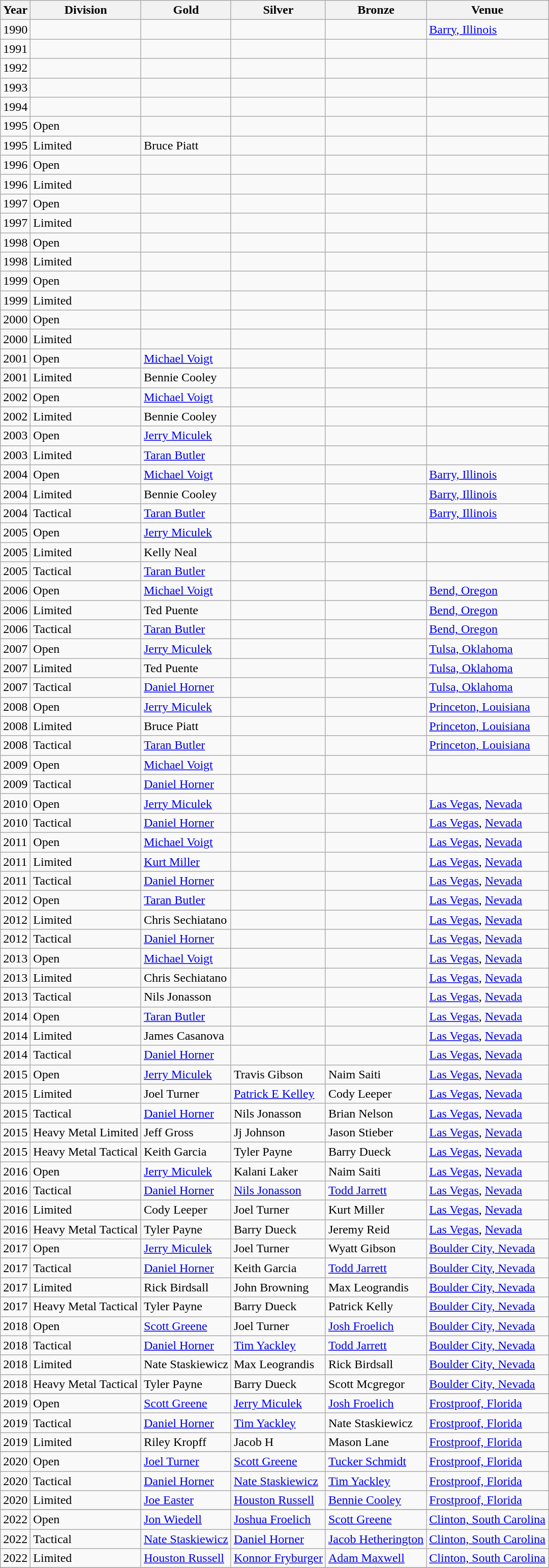<table class="wikitable sortable" style="text-align: left;">
<tr>
<th>Year</th>
<th>Division</th>
<th>Gold</th>
<th>Silver</th>
<th>Bronze</th>
<th>Venue</th>
</tr>
<tr>
<td>1990</td>
<td></td>
<td></td>
<td></td>
<td></td>
<td><a href='#'>Barry, Illinois</a></td>
</tr>
<tr>
<td>1991</td>
<td></td>
<td></td>
<td></td>
<td></td>
<td></td>
</tr>
<tr>
<td>1992</td>
<td></td>
<td></td>
<td></td>
<td></td>
<td></td>
</tr>
<tr>
<td>1993</td>
<td></td>
<td></td>
<td></td>
<td></td>
<td></td>
</tr>
<tr>
<td>1994</td>
<td></td>
<td></td>
<td></td>
<td></td>
<td></td>
</tr>
<tr>
<td>1995</td>
<td>Open</td>
<td></td>
<td></td>
<td></td>
<td></td>
</tr>
<tr>
<td>1995</td>
<td>Limited</td>
<td> Bruce Piatt</td>
<td></td>
<td></td>
<td></td>
</tr>
<tr>
<td>1996</td>
<td>Open</td>
<td></td>
<td></td>
<td></td>
<td></td>
</tr>
<tr>
<td>1996</td>
<td>Limited</td>
<td></td>
<td></td>
<td></td>
<td></td>
</tr>
<tr>
<td>1997</td>
<td>Open</td>
<td></td>
<td></td>
<td></td>
<td></td>
</tr>
<tr>
<td>1997</td>
<td>Limited</td>
<td></td>
<td></td>
<td></td>
<td></td>
</tr>
<tr>
<td>1998</td>
<td>Open</td>
<td></td>
<td></td>
<td></td>
<td></td>
</tr>
<tr>
<td>1998</td>
<td>Limited</td>
<td></td>
<td></td>
<td></td>
<td></td>
</tr>
<tr>
<td>1999</td>
<td>Open</td>
<td></td>
<td></td>
<td></td>
<td></td>
</tr>
<tr>
<td>1999</td>
<td>Limited</td>
<td></td>
<td></td>
<td></td>
<td></td>
</tr>
<tr>
<td>2000</td>
<td>Open</td>
<td></td>
<td></td>
<td></td>
<td></td>
</tr>
<tr>
<td>2000</td>
<td>Limited</td>
<td></td>
<td></td>
<td></td>
<td></td>
</tr>
<tr>
<td>2001</td>
<td>Open</td>
<td> <a href='#'>Michael Voigt</a></td>
<td></td>
<td></td>
<td></td>
</tr>
<tr>
<td>2001</td>
<td>Limited</td>
<td> Bennie Cooley</td>
<td></td>
<td></td>
<td></td>
</tr>
<tr>
<td>2002</td>
<td>Open</td>
<td> <a href='#'>Michael Voigt</a></td>
<td></td>
<td></td>
<td></td>
</tr>
<tr>
<td>2002</td>
<td>Limited</td>
<td> Bennie Cooley</td>
<td></td>
<td></td>
<td></td>
</tr>
<tr>
<td>2003</td>
<td>Open</td>
<td> <a href='#'>Jerry Miculek</a></td>
<td></td>
<td></td>
<td></td>
</tr>
<tr>
<td>2003</td>
<td>Limited</td>
<td> <a href='#'>Taran Butler</a></td>
<td></td>
<td></td>
<td></td>
</tr>
<tr>
<td>2004</td>
<td>Open</td>
<td> <a href='#'>Michael Voigt</a></td>
<td></td>
<td></td>
<td><a href='#'>Barry, Illinois</a></td>
</tr>
<tr>
<td>2004</td>
<td>Limited</td>
<td> Bennie Cooley</td>
<td></td>
<td></td>
<td><a href='#'>Barry, Illinois</a></td>
</tr>
<tr>
<td>2004</td>
<td>Tactical</td>
<td> <a href='#'>Taran Butler</a></td>
<td></td>
<td></td>
<td><a href='#'>Barry, Illinois</a></td>
</tr>
<tr>
<td>2005</td>
<td>Open</td>
<td> <a href='#'>Jerry Miculek</a></td>
<td></td>
<td></td>
<td></td>
</tr>
<tr>
<td>2005</td>
<td>Limited</td>
<td> Kelly Neal</td>
<td></td>
<td></td>
<td></td>
</tr>
<tr>
<td>2005</td>
<td>Tactical</td>
<td> <a href='#'>Taran Butler</a></td>
<td></td>
<td></td>
<td></td>
</tr>
<tr>
<td>2006</td>
<td>Open</td>
<td> <a href='#'>Michael Voigt</a></td>
<td></td>
<td></td>
<td><a href='#'>Bend, Oregon</a></td>
</tr>
<tr>
<td>2006</td>
<td>Limited</td>
<td> Ted Puente</td>
<td></td>
<td></td>
<td><a href='#'>Bend, Oregon</a></td>
</tr>
<tr>
<td>2006</td>
<td>Tactical</td>
<td> <a href='#'>Taran Butler</a></td>
<td></td>
<td></td>
<td><a href='#'>Bend, Oregon</a></td>
</tr>
<tr>
<td>2007</td>
<td>Open</td>
<td> <a href='#'>Jerry Miculek</a></td>
<td></td>
<td></td>
<td><a href='#'>Tulsa, Oklahoma</a></td>
</tr>
<tr>
<td>2007</td>
<td>Limited</td>
<td> Ted Puente</td>
<td></td>
<td></td>
<td><a href='#'>Tulsa, Oklahoma</a></td>
</tr>
<tr>
<td>2007</td>
<td>Tactical</td>
<td> <a href='#'>Daniel Horner</a></td>
<td></td>
<td></td>
<td><a href='#'>Tulsa, Oklahoma</a></td>
</tr>
<tr>
<td>2008</td>
<td>Open</td>
<td> <a href='#'>Jerry Miculek</a></td>
<td></td>
<td></td>
<td><a href='#'>Princeton, Louisiana</a></td>
</tr>
<tr>
<td>2008</td>
<td>Limited</td>
<td> Bruce Piatt</td>
<td></td>
<td></td>
<td><a href='#'>Princeton, Louisiana</a></td>
</tr>
<tr>
<td>2008</td>
<td>Tactical</td>
<td> <a href='#'>Taran Butler</a></td>
<td></td>
<td></td>
<td><a href='#'>Princeton, Louisiana</a></td>
</tr>
<tr>
<td>2009</td>
<td>Open</td>
<td> <a href='#'>Michael Voigt</a></td>
<td></td>
<td></td>
<td></td>
</tr>
<tr>
<td>2009</td>
<td>Tactical</td>
<td> <a href='#'>Daniel Horner</a></td>
<td></td>
<td></td>
<td></td>
</tr>
<tr>
<td>2010</td>
<td>Open</td>
<td> <a href='#'>Jerry Miculek</a></td>
<td></td>
<td></td>
<td><a href='#'>Las Vegas</a>, <a href='#'>Nevada</a></td>
</tr>
<tr>
<td>2010</td>
<td>Tactical</td>
<td> <a href='#'>Daniel Horner</a></td>
<td></td>
<td></td>
<td><a href='#'>Las Vegas</a>, <a href='#'>Nevada</a></td>
</tr>
<tr>
<td>2011</td>
<td>Open</td>
<td> <a href='#'>Michael Voigt</a></td>
<td></td>
<td></td>
<td><a href='#'>Las Vegas</a>, <a href='#'>Nevada</a></td>
</tr>
<tr>
<td>2011</td>
<td>Limited</td>
<td> <a href='#'>Kurt Miller</a></td>
<td></td>
<td></td>
<td><a href='#'>Las Vegas</a>, <a href='#'>Nevada</a></td>
</tr>
<tr>
<td>2011</td>
<td>Tactical</td>
<td> <a href='#'>Daniel Horner</a></td>
<td></td>
<td></td>
<td><a href='#'>Las Vegas</a>, <a href='#'>Nevada</a></td>
</tr>
<tr>
<td>2012</td>
<td>Open</td>
<td> <a href='#'>Taran Butler</a></td>
<td></td>
<td></td>
<td><a href='#'>Las Vegas</a>, <a href='#'>Nevada</a></td>
</tr>
<tr>
<td>2012</td>
<td>Limited</td>
<td> Chris Sechiatano</td>
<td></td>
<td></td>
<td><a href='#'>Las Vegas</a>, <a href='#'>Nevada</a></td>
</tr>
<tr>
<td>2012</td>
<td>Tactical</td>
<td> <a href='#'>Daniel Horner</a></td>
<td></td>
<td></td>
<td><a href='#'>Las Vegas</a>, <a href='#'>Nevada</a></td>
</tr>
<tr>
<td>2013</td>
<td>Open</td>
<td> <a href='#'>Michael Voigt</a></td>
<td></td>
<td></td>
<td><a href='#'>Las Vegas</a>, <a href='#'>Nevada</a></td>
</tr>
<tr>
<td>2013</td>
<td>Limited</td>
<td> Chris Sechiatano</td>
<td></td>
<td></td>
<td><a href='#'>Las Vegas</a>, <a href='#'>Nevada</a></td>
</tr>
<tr>
<td>2013</td>
<td>Tactical</td>
<td> Nils Jonasson</td>
<td></td>
<td></td>
<td><a href='#'>Las Vegas</a>, <a href='#'>Nevada</a></td>
</tr>
<tr>
<td>2014</td>
<td>Open</td>
<td> <a href='#'>Taran Butler</a></td>
<td></td>
<td></td>
<td><a href='#'>Las Vegas</a>, <a href='#'>Nevada</a></td>
</tr>
<tr>
<td>2014</td>
<td>Limited</td>
<td> James Casanova</td>
<td></td>
<td></td>
<td><a href='#'>Las Vegas</a>, <a href='#'>Nevada</a></td>
</tr>
<tr>
<td>2014</td>
<td>Tactical</td>
<td> <a href='#'>Daniel Horner</a></td>
<td></td>
<td></td>
<td><a href='#'>Las Vegas</a>, <a href='#'>Nevada</a></td>
</tr>
<tr>
<td>2015</td>
<td>Open</td>
<td> <a href='#'>Jerry Miculek</a></td>
<td> Travis Gibson</td>
<td> Naim Saiti</td>
<td><a href='#'>Las Vegas</a>, <a href='#'>Nevada</a></td>
</tr>
<tr>
<td>2015</td>
<td>Limited</td>
<td> Joel Turner</td>
<td> <a href='#'>Patrick E Kelley</a></td>
<td> Cody Leeper</td>
<td><a href='#'>Las Vegas</a>, <a href='#'>Nevada</a></td>
</tr>
<tr>
<td>2015</td>
<td>Tactical</td>
<td> <a href='#'>Daniel Horner</a></td>
<td> Nils Jonasson</td>
<td> Brian Nelson</td>
<td><a href='#'>Las Vegas</a>, <a href='#'>Nevada</a></td>
</tr>
<tr>
<td>2015</td>
<td>Heavy Metal Limited</td>
<td> Jeff Gross</td>
<td> Jj Johnson</td>
<td> Jason Stieber</td>
<td><a href='#'>Las Vegas</a>, <a href='#'>Nevada</a></td>
</tr>
<tr>
<td>2015</td>
<td>Heavy Metal Tactical</td>
<td> Keith Garcia</td>
<td> Tyler Payne</td>
<td> Barry Dueck</td>
<td><a href='#'>Las Vegas</a>, <a href='#'>Nevada</a></td>
</tr>
<tr>
<td>2016</td>
<td>Open</td>
<td> <a href='#'>Jerry Miculek</a></td>
<td> Kalani Laker</td>
<td> Naim Saiti</td>
<td><a href='#'>Las Vegas</a>, <a href='#'>Nevada</a></td>
</tr>
<tr>
<td>2016</td>
<td>Tactical</td>
<td> <a href='#'>Daniel Horner</a></td>
<td> <a href='#'>Nils Jonasson</a></td>
<td> <a href='#'>Todd Jarrett</a></td>
<td><a href='#'>Las Vegas</a>, <a href='#'>Nevada</a></td>
</tr>
<tr>
<td>2016</td>
<td>Limited</td>
<td> Cody Leeper</td>
<td> Joel Turner</td>
<td> Kurt Miller</td>
<td><a href='#'>Las Vegas</a>, <a href='#'>Nevada</a></td>
</tr>
<tr>
<td>2016</td>
<td>Heavy Metal Tactical</td>
<td> Tyler Payne</td>
<td> Barry Dueck</td>
<td> Jeremy Reid</td>
<td><a href='#'>Las Vegas</a>, <a href='#'>Nevada</a></td>
</tr>
<tr>
<td>2017</td>
<td>Open</td>
<td> <a href='#'>Jerry Miculek</a></td>
<td> Joel Turner</td>
<td> Wyatt Gibson</td>
<td><a href='#'>Boulder City, Nevada</a></td>
</tr>
<tr>
<td>2017</td>
<td>Tactical</td>
<td> <a href='#'>Daniel Horner</a></td>
<td> Keith Garcia</td>
<td> <a href='#'>Todd Jarrett</a></td>
<td><a href='#'>Boulder City, Nevada</a></td>
</tr>
<tr>
<td>2017</td>
<td>Limited</td>
<td> Rick Birdsall</td>
<td> John Browning</td>
<td> Max Leograndis</td>
<td><a href='#'>Boulder City, Nevada</a></td>
</tr>
<tr>
<td>2017</td>
<td>Heavy Metal Tactical</td>
<td> Tyler Payne</td>
<td> Barry Dueck</td>
<td> Patrick Kelly</td>
<td><a href='#'>Boulder City, Nevada</a></td>
</tr>
<tr>
<td>2018</td>
<td>Open</td>
<td> <a href='#'>Scott Greene</a></td>
<td> Joel Turner</td>
<td> <a href='#'>Josh Froelich</a></td>
<td><a href='#'>Boulder City, Nevada</a></td>
</tr>
<tr>
<td>2018</td>
<td>Tactical</td>
<td> <a href='#'>Daniel Horner</a></td>
<td> <a href='#'>Tim Yackley</a></td>
<td> <a href='#'>Todd Jarrett</a></td>
<td><a href='#'>Boulder City, Nevada</a></td>
</tr>
<tr>
<td>2018</td>
<td>Limited</td>
<td> Nate Staskiewicz</td>
<td> Max Leograndis</td>
<td> Rick Birdsall</td>
<td><a href='#'>Boulder City, Nevada</a></td>
</tr>
<tr>
<td>2018</td>
<td>Heavy Metal Tactical</td>
<td> Tyler Payne</td>
<td> Barry Dueck</td>
<td> Scott Mcgregor</td>
<td><a href='#'>Boulder City, Nevada</a></td>
</tr>
<tr>
</tr>
<tr>
<td>2019</td>
<td>Open</td>
<td> <a href='#'>Scott Greene</a></td>
<td> <a href='#'>Jerry Miculek</a></td>
<td> <a href='#'>Josh Froelich</a></td>
<td><a href='#'>Frostproof, Florida</a></td>
</tr>
<tr>
<td>2019</td>
<td>Tactical</td>
<td> <a href='#'>Daniel Horner</a></td>
<td> <a href='#'>Tim Yackley</a></td>
<td> Nate Staskiewicz</td>
<td><a href='#'>Frostproof, Florida</a></td>
</tr>
<tr>
<td>2019</td>
<td>Limited</td>
<td> Riley Kropff</td>
<td> Jacob H</td>
<td> Mason Lane</td>
<td><a href='#'>Frostproof, Florida</a></td>
</tr>
<tr>
</tr>
<tr>
<td>2020</td>
<td>Open</td>
<td> <a href='#'>Joel Turner</a></td>
<td> <a href='#'>Scott Greene</a></td>
<td> <a href='#'>Tucker Schmidt</a></td>
<td><a href='#'>Frostproof, Florida</a></td>
</tr>
<tr>
<td>2020</td>
<td>Tactical</td>
<td> <a href='#'>Daniel Horner</a></td>
<td> <a href='#'>Nate Staskiewicz</a></td>
<td> <a href='#'>Tim Yackley</a></td>
<td><a href='#'>Frostproof, Florida</a></td>
</tr>
<tr>
<td>2020</td>
<td>Limited</td>
<td> <a href='#'>Joe Easter</a></td>
<td> <a href='#'>Houston Russell</a></td>
<td> <a href='#'>Bennie Cooley</a></td>
<td><a href='#'>Frostproof, Florida</a></td>
</tr>
<tr>
</tr>
<tr>
<td>2022</td>
<td>Open</td>
<td> <a href='#'>Jon Wiedell</a></td>
<td> <a href='#'>Joshua Froelich</a></td>
<td> <a href='#'>Scott Greene</a></td>
<td><a href='#'>Clinton, South Carolina</a></td>
</tr>
<tr>
<td>2022</td>
<td>Tactical</td>
<td> <a href='#'>Nate Staskiewicz</a></td>
<td> <a href='#'>Daniel Horner</a></td>
<td> <a href='#'>Jacob Hetherington</a></td>
<td><a href='#'>Clinton, South Carolina</a></td>
</tr>
<tr>
<td>2022</td>
<td>Limited</td>
<td> <a href='#'>Houston Russell</a></td>
<td> <a href='#'>Konnor Fryburger</a></td>
<td> <a href='#'>Adam Maxwell</a></td>
<td><a href='#'>Clinton, South Carolina</a></td>
</tr>
<tr>
</tr>
</table>
